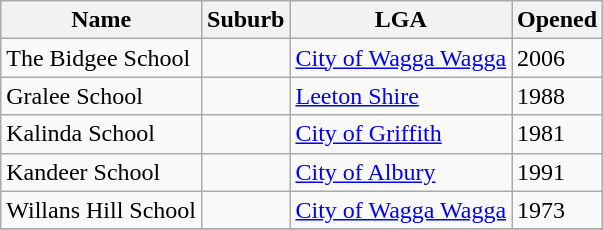<table class="wikitable sortable">
<tr>
<th>Name</th>
<th>Suburb</th>
<th>LGA</th>
<th>Opened</th>
</tr>
<tr>
<td>The Bidgee School</td>
<td></td>
<td><a href='#'>City of Wagga Wagga</a></td>
<td>2006</td>
</tr>
<tr>
<td>Gralee School</td>
<td></td>
<td><a href='#'>Leeton Shire</a></td>
<td>1988</td>
</tr>
<tr>
<td>Kalinda School</td>
<td></td>
<td><a href='#'>City of Griffith</a></td>
<td>1981</td>
</tr>
<tr>
<td>Kandeer School</td>
<td></td>
<td><a href='#'>City of Albury</a></td>
<td>1991</td>
</tr>
<tr>
<td>Willans Hill School</td>
<td></td>
<td><a href='#'>City of Wagga Wagga</a></td>
<td>1973</td>
</tr>
<tr>
</tr>
</table>
